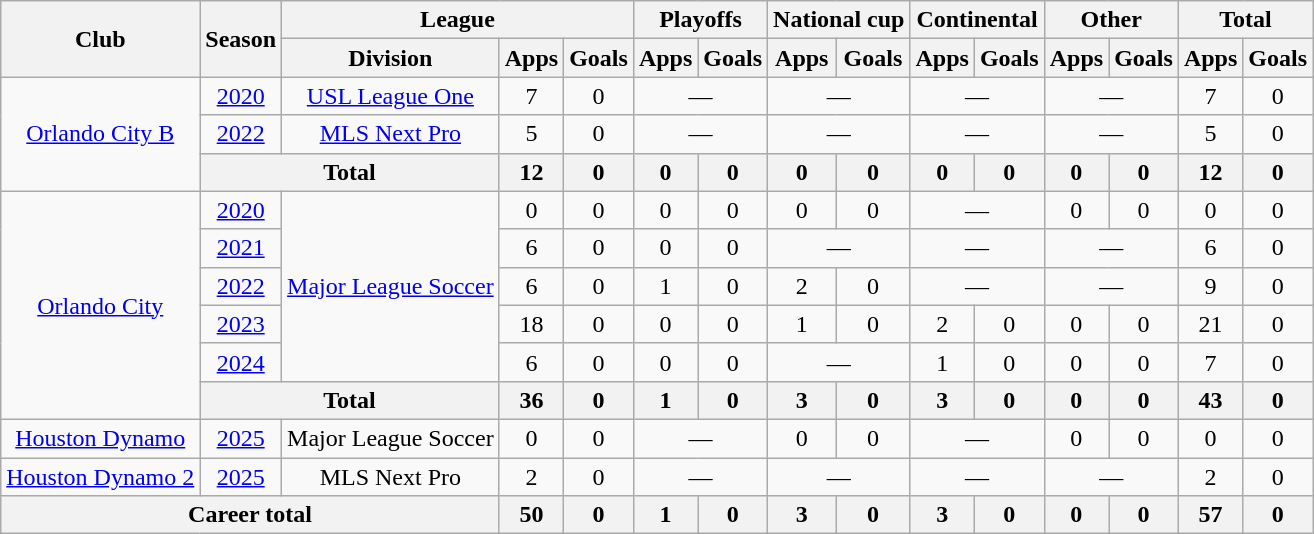<table class="wikitable" style="text-align:center;">
<tr>
<th rowspan="2">Club</th>
<th rowspan="2">Season</th>
<th colspan="3">League</th>
<th colspan="2">Playoffs</th>
<th colspan="2">National cup</th>
<th colspan="2">Continental</th>
<th colspan="2">Other</th>
<th colspan="2">Total</th>
</tr>
<tr>
<th>Division</th>
<th>Apps</th>
<th>Goals</th>
<th>Apps</th>
<th>Goals</th>
<th>Apps</th>
<th>Goals</th>
<th>Apps</th>
<th>Goals</th>
<th>Apps</th>
<th>Goals</th>
<th>Apps</th>
<th>Goals</th>
</tr>
<tr>
<td rowspan="3"><a href='#'>Orlando City B</a></td>
<td><a href='#'>2020</a></td>
<td><a href='#'>USL League One</a></td>
<td>7</td>
<td>0</td>
<td colspan="2">—</td>
<td colspan="2">—</td>
<td colspan="2">—</td>
<td colspan="2">—</td>
<td>7</td>
<td>0</td>
</tr>
<tr>
<td><a href='#'>2022</a></td>
<td><a href='#'>MLS Next Pro</a></td>
<td>5</td>
<td>0</td>
<td colspan="2">—</td>
<td colspan="2">—</td>
<td colspan="2">—</td>
<td colspan="2">—</td>
<td>5</td>
<td>0</td>
</tr>
<tr>
<th colspan="2">Total</th>
<th>12</th>
<th>0</th>
<th>0</th>
<th>0</th>
<th>0</th>
<th>0</th>
<th>0</th>
<th>0</th>
<th>0</th>
<th>0</th>
<th>12</th>
<th>0</th>
</tr>
<tr>
<td rowspan="6"><a href='#'>Orlando City</a></td>
<td><a href='#'>2020</a></td>
<td rowspan="5"><a href='#'>Major League Soccer</a></td>
<td>0</td>
<td>0</td>
<td>0</td>
<td>0</td>
<td>0</td>
<td>0</td>
<td colspan="2">—</td>
<td>0</td>
<td>0</td>
<td>0</td>
<td>0</td>
</tr>
<tr>
<td><a href='#'>2021</a></td>
<td>6</td>
<td>0</td>
<td>0</td>
<td>0</td>
<td colspan="2">—</td>
<td colspan="2">—</td>
<td colspan="2">—</td>
<td>6</td>
<td>0</td>
</tr>
<tr>
<td><a href='#'>2022</a></td>
<td>6</td>
<td>0</td>
<td>1</td>
<td>0</td>
<td>2</td>
<td>0</td>
<td colspan="2">—</td>
<td colspan="2">—</td>
<td>9</td>
<td>0</td>
</tr>
<tr>
<td><a href='#'>2023</a></td>
<td>18</td>
<td>0</td>
<td>0</td>
<td>0</td>
<td>1</td>
<td>0</td>
<td>2</td>
<td>0</td>
<td>0</td>
<td>0</td>
<td>21</td>
<td>0</td>
</tr>
<tr>
<td><a href='#'>2024</a></td>
<td>6</td>
<td>0</td>
<td>0</td>
<td>0</td>
<td colspan="2">—</td>
<td>1</td>
<td>0</td>
<td>0</td>
<td>0</td>
<td>7</td>
<td>0</td>
</tr>
<tr>
<th colspan="2">Total</th>
<th>36</th>
<th>0</th>
<th>1</th>
<th>0</th>
<th>3</th>
<th>0</th>
<th>3</th>
<th>0</th>
<th>0</th>
<th>0</th>
<th>43</th>
<th>0</th>
</tr>
<tr>
<td><a href='#'>Houston Dynamo</a></td>
<td><a href='#'>2025</a></td>
<td>Major League Soccer</td>
<td>0</td>
<td>0</td>
<td colspan="2">—</td>
<td>0</td>
<td>0</td>
<td colspan="2">—</td>
<td>0</td>
<td>0</td>
<td>0</td>
<td>0</td>
</tr>
<tr>
<td><a href='#'>Houston Dynamo 2</a></td>
<td><a href='#'>2025</a></td>
<td>MLS Next Pro</td>
<td>2</td>
<td>0</td>
<td colspan="2">—</td>
<td colspan="2">—</td>
<td colspan="2">—</td>
<td colspan="2">—</td>
<td>2</td>
<td>0</td>
</tr>
<tr>
<th colspan="3">Career total</th>
<th>50</th>
<th>0</th>
<th>1</th>
<th>0</th>
<th>3</th>
<th>0</th>
<th>3</th>
<th>0</th>
<th>0</th>
<th>0</th>
<th>57</th>
<th>0</th>
</tr>
</table>
